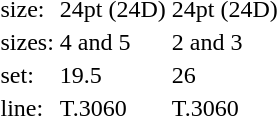<table style="margin-left:40px;">
<tr>
<td>size:</td>
<td>24pt (24D)</td>
<td>24pt (24D)</td>
</tr>
<tr>
<td>sizes:</td>
<td>4 and 5</td>
<td>2 and 3</td>
</tr>
<tr>
<td>set:</td>
<td>19.5</td>
<td>26</td>
</tr>
<tr>
<td>line:</td>
<td>T.3060</td>
<td>T.3060</td>
</tr>
</table>
